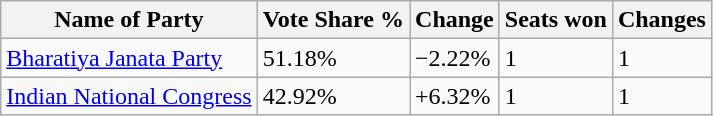<table class="wikitable sortable">
<tr>
<th>Name of Party</th>
<th>Vote Share %</th>
<th>Change</th>
<th>Seats won</th>
<th>Changes</th>
</tr>
<tr>
<td><a href='#'>Bharatiya Janata Party</a></td>
<td>51.18%</td>
<td>−2.22%</td>
<td>1</td>
<td>1</td>
</tr>
<tr>
<td><a href='#'>Indian National Congress</a></td>
<td>42.92%</td>
<td>+6.32%</td>
<td>1</td>
<td>1</td>
</tr>
</table>
